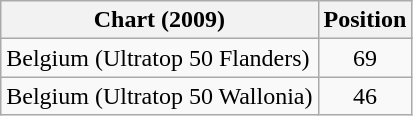<table class="wikitable">
<tr>
<th>Chart (2009)</th>
<th>Position</th>
</tr>
<tr>
<td>Belgium (Ultratop 50 Flanders)</td>
<td align="center">69</td>
</tr>
<tr>
<td>Belgium (Ultratop 50 Wallonia)</td>
<td align="center">46</td>
</tr>
</table>
